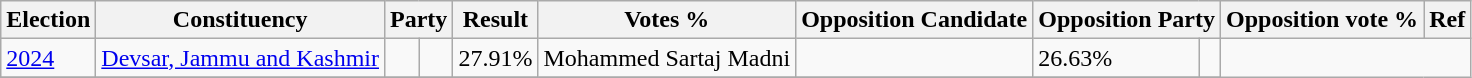<table class="wikitable sortable">
<tr>
<th>Election</th>
<th>Constituency</th>
<th colspan="2">Party</th>
<th>Result</th>
<th>Votes %</th>
<th>Opposition Candidate</th>
<th colspan="2">Opposition Party</th>
<th>Opposition vote %</th>
<th>Ref</th>
</tr>
<tr>
<td><a href='#'>2024</a></td>
<td><a href='#'>Devsar, Jammu and Kashmir</a></td>
<td></td>
<td></td>
<td>27.91%</td>
<td>Mohammed Sartaj Madni</td>
<td></td>
<td>26.63%</td>
<td></td>
</tr>
<tr>
</tr>
</table>
